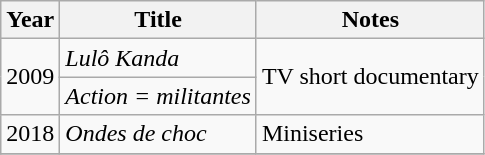<table class="wikitable">
<tr>
<th>Year</th>
<th>Title</th>
<th>Notes</th>
</tr>
<tr>
<td rowspan=2>2009</td>
<td><em>Lulô Kanda</em></td>
<td rowspan=2>TV short documentary</td>
</tr>
<tr>
<td><em>Action = militantes</em></td>
</tr>
<tr>
<td>2018</td>
<td><em>Ondes de choc</em></td>
<td>Miniseries</td>
</tr>
<tr>
</tr>
</table>
